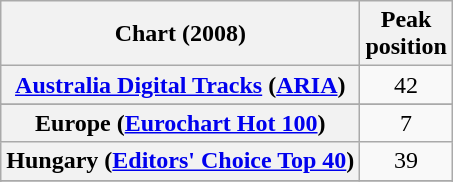<table class="wikitable sortable plainrowheaders" style="text-align:center">
<tr>
<th>Chart (2008)</th>
<th>Peak<br>position</th>
</tr>
<tr>
<th scope="row"><a href='#'>Australia Digital Tracks</a> (<a href='#'>ARIA</a>)</th>
<td>42</td>
</tr>
<tr>
</tr>
<tr>
<th scope="row">Europe (<a href='#'>Eurochart Hot 100</a>)</th>
<td>7</td>
</tr>
<tr>
<th scope="row">Hungary (<a href='#'>Editors' Choice Top 40</a>)</th>
<td>39</td>
</tr>
<tr>
</tr>
<tr>
</tr>
<tr>
</tr>
</table>
